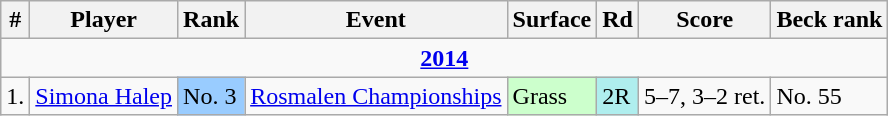<table class="wikitable sortable">
<tr>
<th>#</th>
<th>Player</th>
<th>Rank</th>
<th>Event</th>
<th>Surface</th>
<th>Rd</th>
<th class="unsortable">Score</th>
<th>Beck rank</th>
</tr>
<tr>
<td colspan=8 style=text-align:center><strong><a href='#'>2014</a></strong></td>
</tr>
<tr>
<td>1.</td>
<td> <a href='#'>Simona Halep</a></td>
<td style="background:#9cf;">No. 3</td>
<td><a href='#'>Rosmalen Championships</a></td>
<td style="background:#cfc;">Grass</td>
<td bgcolor=afeeee>2R</td>
<td>5–7, 3–2 ret.</td>
<td>No. 55</td>
</tr>
</table>
